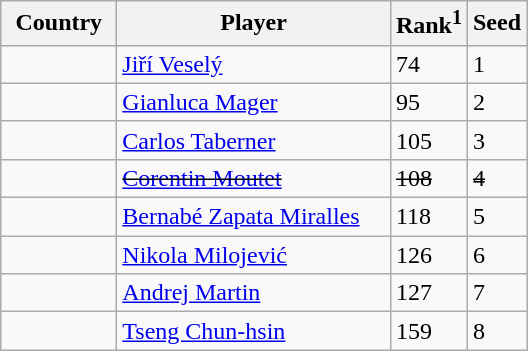<table class="sortable wikitable">
<tr>
<th width="70">Country</th>
<th width="175">Player</th>
<th>Rank<sup>1</sup></th>
<th>Seed</th>
</tr>
<tr>
<td></td>
<td><a href='#'>Jiří Veselý</a></td>
<td>74</td>
<td>1</td>
</tr>
<tr>
<td></td>
<td><a href='#'>Gianluca Mager</a></td>
<td>95</td>
<td>2</td>
</tr>
<tr>
<td></td>
<td><a href='#'>Carlos Taberner</a></td>
<td>105</td>
<td>3</td>
</tr>
<tr>
<td><s></s></td>
<td><s><a href='#'>Corentin Moutet</a></s></td>
<td><s>108</s></td>
<td><s>4</s></td>
</tr>
<tr>
<td></td>
<td><a href='#'>Bernabé Zapata Miralles</a></td>
<td>118</td>
<td>5</td>
</tr>
<tr>
<td></td>
<td><a href='#'>Nikola Milojević</a></td>
<td>126</td>
<td>6</td>
</tr>
<tr>
<td></td>
<td><a href='#'>Andrej Martin</a></td>
<td>127</td>
<td>7</td>
</tr>
<tr>
<td></td>
<td><a href='#'>Tseng Chun-hsin</a></td>
<td>159</td>
<td>8</td>
</tr>
</table>
